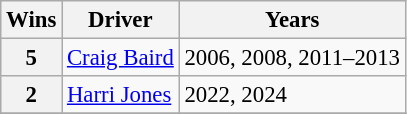<table class="wikitable" style="font-size: 95%;">
<tr>
<th>Wins</th>
<th>Driver</th>
<th>Years</th>
</tr>
<tr>
<th>5</th>
<td> <a href='#'>Craig Baird</a></td>
<td>2006, 2008, 2011–2013</td>
</tr>
<tr>
<th>2</th>
<td> <a href='#'>Harri Jones</a></td>
<td>2022, 2024</td>
</tr>
<tr>
</tr>
</table>
